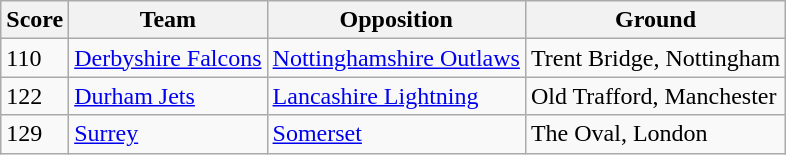<table class="wikitable">
<tr>
<th>Score</th>
<th>Team</th>
<th>Opposition</th>
<th>Ground</th>
</tr>
<tr>
<td>110</td>
<td><a href='#'>Derbyshire Falcons</a></td>
<td><a href='#'>Nottinghamshire Outlaws</a></td>
<td>Trent Bridge, Nottingham</td>
</tr>
<tr>
<td>122</td>
<td><a href='#'>Durham Jets</a></td>
<td><a href='#'>Lancashire Lightning</a></td>
<td>Old Trafford, Manchester</td>
</tr>
<tr>
<td>129</td>
<td><a href='#'>Surrey</a></td>
<td><a href='#'>Somerset</a></td>
<td>The Oval, London</td>
</tr>
</table>
